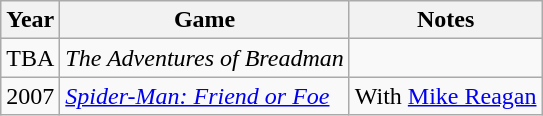<table class="wikitable">
<tr>
<th>Year</th>
<th>Game</th>
<th>Notes</th>
</tr>
<tr>
<td>TBA</td>
<td><em>The Adventures of Breadman</em></td>
<td></td>
</tr>
<tr>
<td>2007</td>
<td><em><a href='#'>Spider-Man: Friend or Foe</a></em></td>
<td>With <a href='#'>Mike Reagan</a></td>
</tr>
</table>
